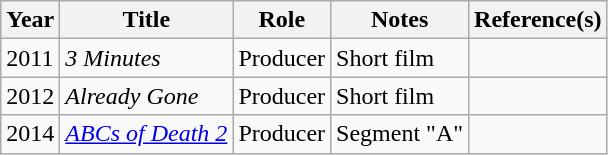<table class="wikitable">
<tr>
<th>Year</th>
<th>Title</th>
<th>Role</th>
<th>Notes</th>
<th>Reference(s)</th>
</tr>
<tr>
<td>2011</td>
<td><em>3 Minutes</em></td>
<td>Producer</td>
<td>Short film</td>
<td></td>
</tr>
<tr>
<td>2012</td>
<td><em>Already Gone</em></td>
<td>Producer</td>
<td>Short film</td>
<td></td>
</tr>
<tr>
<td>2014</td>
<td><em><a href='#'>ABCs of Death 2</a></em></td>
<td>Producer</td>
<td>Segment "A"</td>
<td></td>
</tr>
</table>
